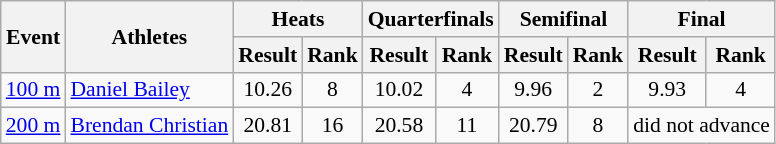<table class="wikitable" border="1" style="font-size:90%">
<tr>
<th rowspan="2">Event</th>
<th rowspan="2">Athletes</th>
<th colspan="2">Heats</th>
<th colspan="2">Quarterfinals</th>
<th colspan="2">Semifinal</th>
<th colspan="2">Final</th>
</tr>
<tr>
<th>Result</th>
<th>Rank</th>
<th>Result</th>
<th>Rank</th>
<th>Result</th>
<th>Rank</th>
<th>Result</th>
<th>Rank</th>
</tr>
<tr>
<td><a href='#'>100 m</a></td>
<td><a href='#'>Daniel Bailey</a></td>
<td align=center>10.26</td>
<td align=center>8</td>
<td align=center>10.02</td>
<td align=center>4</td>
<td align=center>9.96</td>
<td align=center>2</td>
<td align=center>9.93</td>
<td align=center>4</td>
</tr>
<tr>
<td><a href='#'>200 m</a></td>
<td><a href='#'>Brendan Christian</a></td>
<td align=center>20.81</td>
<td align=center>16</td>
<td align=center>20.58</td>
<td align=center>11</td>
<td align=center>20.79</td>
<td align=center>8</td>
<td align=center colspan=2>did not advance</td>
</tr>
</table>
